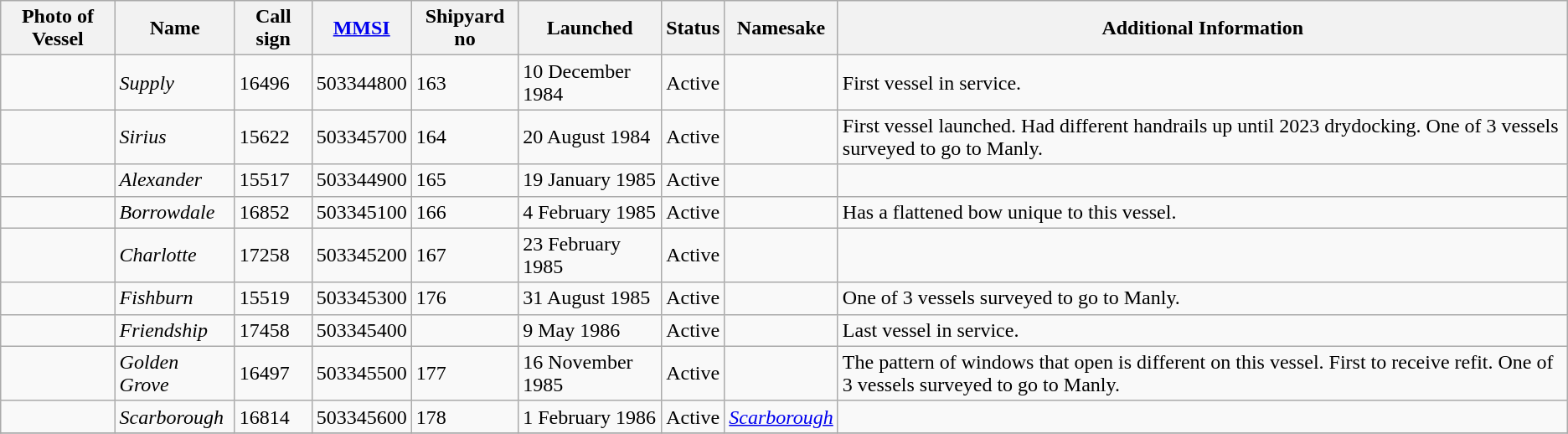<table class="wikitable sortable">
<tr>
<th>Photo of Vessel</th>
<th>Name</th>
<th>Call sign</th>
<th><a href='#'>MMSI</a></th>
<th>Shipyard no</th>
<th>Launched</th>
<th>Status</th>
<th>Namesake</th>
<th>Additional Information</th>
</tr>
<tr>
<td></td>
<td><em>Supply</em></td>
<td>16496</td>
<td>503344800</td>
<td>163</td>
<td>10 December 1984</td>
<td>Active</td>
<td></td>
<td>First vessel in service.</td>
</tr>
<tr>
<td></td>
<td><em>Sirius</em></td>
<td>15622</td>
<td>503345700</td>
<td>164</td>
<td>20 August 1984</td>
<td>Active</td>
<td></td>
<td>First vessel launched. Had different handrails up until 2023 drydocking. One of 3 vessels surveyed to go to Manly.</td>
</tr>
<tr>
<td></td>
<td><em>Alexander</em></td>
<td>15517</td>
<td>503344900</td>
<td>165</td>
<td>19 January 1985</td>
<td>Active</td>
<td></td>
<td></td>
</tr>
<tr>
<td></td>
<td><em>Borrowdale</em></td>
<td>16852</td>
<td>503345100</td>
<td>166</td>
<td>4 February 1985</td>
<td>Active</td>
<td></td>
<td>Has a flattened bow unique to this vessel.</td>
</tr>
<tr>
<td></td>
<td><em>Charlotte</em></td>
<td>17258</td>
<td>503345200</td>
<td>167</td>
<td>23 February 1985</td>
<td>Active</td>
<td></td>
<td></td>
</tr>
<tr>
<td></td>
<td><em>Fishburn</em></td>
<td>15519</td>
<td>503345300</td>
<td>176</td>
<td>31 August 1985</td>
<td>Active</td>
<td></td>
<td>One of 3 vessels surveyed to go to Manly.</td>
</tr>
<tr>
<td></td>
<td><em>Friendship</em></td>
<td>17458</td>
<td>503345400</td>
<td></td>
<td>9 May 1986</td>
<td>Active</td>
<td></td>
<td>Last vessel in service.</td>
</tr>
<tr>
<td></td>
<td><em>Golden Grove</em></td>
<td>16497</td>
<td>503345500</td>
<td>177</td>
<td>16 November 1985</td>
<td>Active</td>
<td></td>
<td>The pattern of windows that open is different on this vessel. First to receive refit. One of 3 vessels surveyed to go to Manly.</td>
</tr>
<tr>
<td></td>
<td><em>Scarborough</em></td>
<td>16814</td>
<td>503345600</td>
<td>178</td>
<td>1 February 1986</td>
<td>Active</td>
<td><em><a href='#'>Scarborough</a></em></td>
<td></td>
</tr>
<tr>
</tr>
</table>
